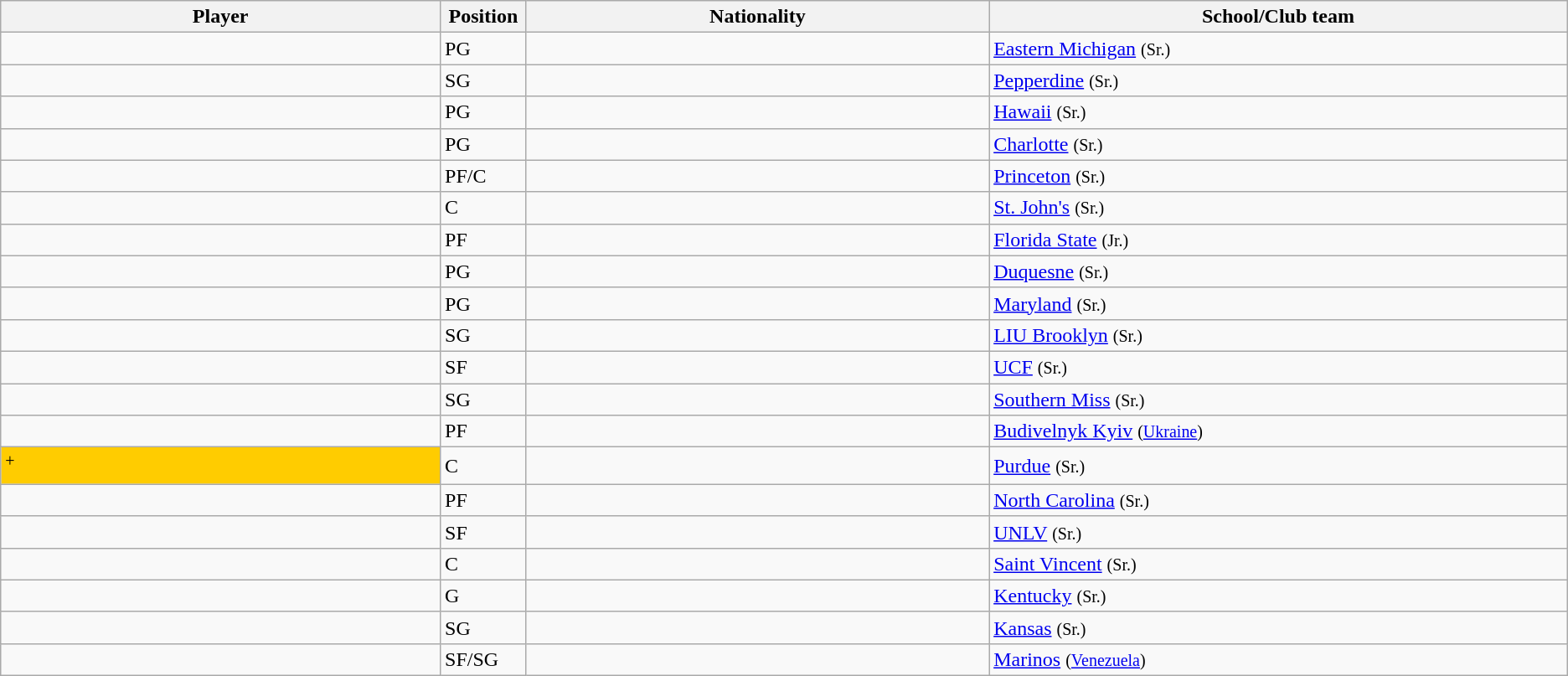<table class="wikitable sortable sortable">
<tr>
<th width="19%">Player</th>
<th width="1%">Position</th>
<th width="20%">Nationality</th>
<th width="25%">School/Club team</th>
</tr>
<tr>
<td></td>
<td>PG</td>
<td></td>
<td><a href='#'>Eastern Michigan</a> <small>(Sr.)</small></td>
</tr>
<tr>
<td></td>
<td>SG</td>
<td></td>
<td><a href='#'>Pepperdine</a> <small>(Sr.)</small></td>
</tr>
<tr>
<td></td>
<td>PG</td>
<td></td>
<td><a href='#'>Hawaii</a> <small>(Sr.)</small></td>
</tr>
<tr>
<td></td>
<td>PG</td>
<td></td>
<td><a href='#'>Charlotte</a> <small>(Sr.)</small></td>
</tr>
<tr>
<td></td>
<td>PF/C</td>
<td></td>
<td><a href='#'>Princeton</a> <small>(Sr.)</small></td>
</tr>
<tr>
<td></td>
<td>C</td>
<td></td>
<td><a href='#'>St. John's</a> <small>(Sr.)</small></td>
</tr>
<tr>
<td></td>
<td>PF</td>
<td></td>
<td><a href='#'>Florida State</a> <small>(Jr.)</small></td>
</tr>
<tr>
<td></td>
<td>PG</td>
<td></td>
<td><a href='#'>Duquesne</a> <small>(Sr.)</small></td>
</tr>
<tr>
<td></td>
<td>PG</td>
<td></td>
<td><a href='#'>Maryland</a> <small>(Sr.)</small></td>
</tr>
<tr>
<td></td>
<td>SG</td>
<td></td>
<td><a href='#'>LIU Brooklyn</a> <small>(Sr.)</small></td>
</tr>
<tr>
<td></td>
<td>SF</td>
<td></td>
<td><a href='#'>UCF</a> <small>(Sr.)</small></td>
</tr>
<tr>
<td></td>
<td>SG</td>
<td></td>
<td><a href='#'>Southern Miss</a> <small>(Sr.)</small></td>
</tr>
<tr>
<td></td>
<td>PF</td>
<td></td>
<td><a href='#'>Budivelnyk Kyiv</a> <small>(<a href='#'>Ukraine</a>)</small></td>
</tr>
<tr>
<td bgcolor="#FFCC00"><sup>+</sup></td>
<td>C</td>
<td></td>
<td><a href='#'>Purdue</a> <small>(Sr.)</small></td>
</tr>
<tr>
<td></td>
<td>PF</td>
<td></td>
<td><a href='#'>North Carolina</a> <small>(Sr.)</small></td>
</tr>
<tr>
<td></td>
<td>SF</td>
<td></td>
<td><a href='#'>UNLV</a> <small>(Sr.)</small></td>
</tr>
<tr>
<td></td>
<td>C</td>
<td></td>
<td><a href='#'>Saint Vincent</a> <small>(Sr.)</small></td>
</tr>
<tr>
<td></td>
<td>G</td>
<td></td>
<td><a href='#'>Kentucky</a> <small>(Sr.)</small></td>
</tr>
<tr>
<td></td>
<td>SG</td>
<td></td>
<td><a href='#'>Kansas</a> <small>(Sr.)</small></td>
</tr>
<tr>
<td></td>
<td>SF/SG</td>
<td></td>
<td><a href='#'>Marinos</a> <small>(<a href='#'>Venezuela</a>)</small></td>
</tr>
</table>
